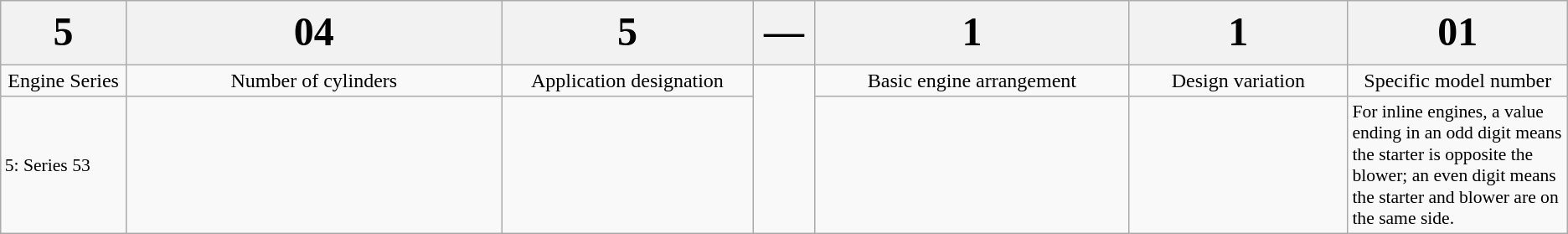<table class="wikitable" style="font-size:100%;text-align:center;">
<tr style="font-size:200%;">
<th style="width:8%;">5</th>
<th style="width:24%;">04</th>
<th style="width:16%;">5</th>
<th style="width:4%;">—</th>
<th style="width:20%;">1</th>
<th style="width:14%;">1</th>
<th style="width:14%;">01</th>
</tr>
<tr>
<td>Engine Series</td>
<td>Number of cylinders</td>
<td>Application designation</td>
<td rowspan=2> </td>
<td>Basic engine arrangement</td>
<td>Design variation</td>
<td>Specific model number</td>
</tr>
<tr style="text-align:left;font-size:90%;">
<td>5: Series 53</td>
<td></td>
<td></td>
<td></td>
<td></td>
<td>For inline engines, a value ending in an odd digit means the starter is opposite the blower; an even digit means the starter and blower are on the same side.</td>
</tr>
</table>
